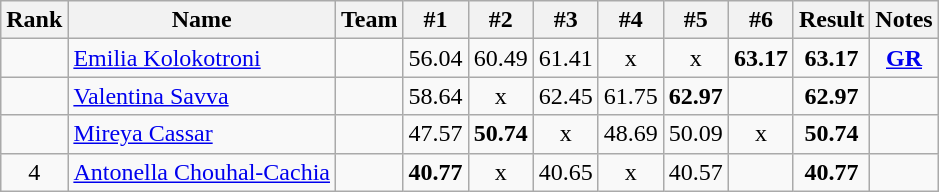<table class="wikitable sortable" style="text-align:center">
<tr>
<th>Rank</th>
<th>Name</th>
<th>Team</th>
<th>#1</th>
<th>#2</th>
<th>#3</th>
<th>#4</th>
<th>#5</th>
<th>#6</th>
<th>Result</th>
<th>Notes</th>
</tr>
<tr>
<td></td>
<td align="left"><a href='#'>Emilia Kolokotroni</a></td>
<td align=left></td>
<td>56.04</td>
<td>60.49</td>
<td>61.41</td>
<td>x</td>
<td>x</td>
<td><strong>63.17</strong></td>
<td><strong>63.17</strong></td>
<td><strong><a href='#'>GR</a></strong></td>
</tr>
<tr>
<td></td>
<td align="left"><a href='#'>Valentina Savva</a></td>
<td align=left></td>
<td>58.64</td>
<td>x</td>
<td>62.45</td>
<td>61.75</td>
<td><strong>62.97</strong></td>
<td></td>
<td><strong>62.97</strong></td>
<td></td>
</tr>
<tr>
<td></td>
<td align="left"><a href='#'>Mireya Cassar</a></td>
<td align=left></td>
<td>47.57</td>
<td><strong>50.74</strong></td>
<td>x</td>
<td>48.69</td>
<td>50.09</td>
<td>x</td>
<td><strong>50.74</strong></td>
<td></td>
</tr>
<tr>
<td>4</td>
<td align="left"><a href='#'>Antonella Chouhal-Cachia</a></td>
<td align=left></td>
<td><strong>40.77</strong></td>
<td>x</td>
<td>40.65</td>
<td>x</td>
<td>40.57</td>
<td></td>
<td><strong>40.77</strong></td>
<td></td>
</tr>
</table>
